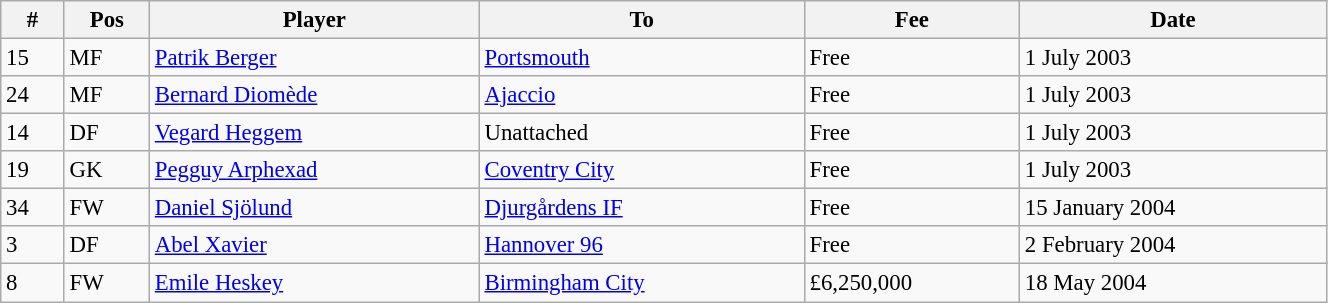<table class="wikitable" style="width:70%; text-align:center; font-size:95%; text-align:left;">
<tr>
<th>#</th>
<th>Pos</th>
<th>Player</th>
<th>To</th>
<th>Fee</th>
<th>Date</th>
</tr>
<tr>
<td>15</td>
<td>MF</td>
<td> <a href='#'>Patrik Berger</a></td>
<td> <a href='#'>Portsmouth</a></td>
<td>Free</td>
<td>1 July 2003</td>
</tr>
<tr>
<td>24</td>
<td>MF</td>
<td> <a href='#'>Bernard Diomède</a></td>
<td> <a href='#'>Ajaccio</a></td>
<td>Free</td>
<td>1 July 2003</td>
</tr>
<tr>
<td>14</td>
<td>DF</td>
<td> <a href='#'>Vegard Heggem</a></td>
<td>Unattached</td>
<td>Free</td>
<td>1 July 2003</td>
</tr>
<tr>
<td>19</td>
<td>GK</td>
<td> <a href='#'>Pegguy Arphexad</a></td>
<td> <a href='#'>Coventry City</a></td>
<td>Free</td>
<td>1 July 2003</td>
</tr>
<tr>
<td>34</td>
<td>FW</td>
<td> <a href='#'>Daniel Sjölund</a></td>
<td> <a href='#'>Djurgårdens IF</a></td>
<td>Free</td>
<td>15 January 2004</td>
</tr>
<tr>
<td>3</td>
<td>DF</td>
<td> <a href='#'>Abel Xavier</a></td>
<td> <a href='#'>Hannover 96</a></td>
<td>Free</td>
<td>2 February 2004</td>
</tr>
<tr>
<td>8</td>
<td>FW</td>
<td> <a href='#'>Emile Heskey</a></td>
<td> <a href='#'>Birmingham City</a></td>
<td>£6,250,000</td>
<td>18 May 2004</td>
</tr>
</table>
